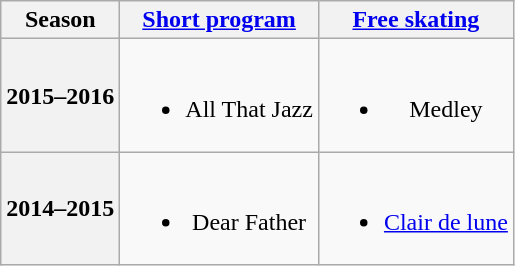<table class=wikitable style=text-align:center>
<tr>
<th>Season</th>
<th><a href='#'>Short program</a></th>
<th><a href='#'>Free skating</a></th>
</tr>
<tr>
<th>2015–2016 <br> </th>
<td><br><ul><li>All That Jazz <br></li></ul></td>
<td><br><ul><li>Medley <br></li></ul></td>
</tr>
<tr>
<th>2014–2015 <br> </th>
<td><br><ul><li>Dear Father <br></li></ul></td>
<td><br><ul><li><a href='#'>Clair de lune</a> <br></li></ul></td>
</tr>
</table>
